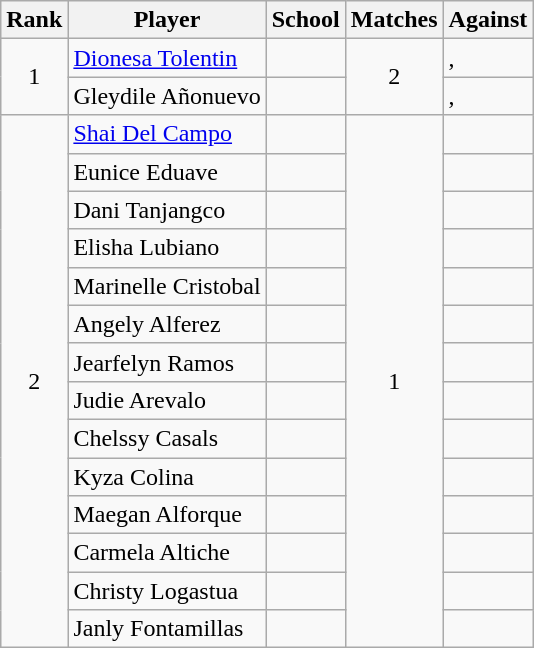<table class="wikitable" style="text-align:center">
<tr>
<th>Rank</th>
<th>Player</th>
<th>School</th>
<th>Matches</th>
<th>Against</th>
</tr>
<tr>
<td rowspan=2>1</td>
<td align="left"> <a href='#'>Dionesa Tolentin</a></td>
<td align="left"></td>
<td rowspan=2>2</td>
<td align="left">,</td>
</tr>
<tr>
<td align="left"> Gleydile Añonuevo</td>
<td align="left"></td>
<td align="left">,</td>
</tr>
<tr>
<td rowspan=14>2</td>
<td align="left"> <a href='#'>Shai Del Campo</a></td>
<td align="left"></td>
<td rowspan=14>1</td>
<td align="left"></td>
</tr>
<tr>
<td align="left"> Eunice Eduave</td>
<td align="left"></td>
<td align="left"></td>
</tr>
<tr>
<td align="left"> Dani Tanjangco</td>
<td align="left"></td>
<td align="left"></td>
</tr>
<tr>
<td align="left"> Elisha Lubiano</td>
<td align="left"></td>
<td align="left"></td>
</tr>
<tr>
<td align="left"> Marinelle Cristobal</td>
<td align="left"></td>
<td align="left"></td>
</tr>
<tr>
<td align="left"> Angely Alferez</td>
<td align="left"></td>
<td align="left"></td>
</tr>
<tr>
<td align="left"> Jearfelyn Ramos</td>
<td align="left"></td>
<td align="left"></td>
</tr>
<tr>
<td align="left"> Judie Arevalo</td>
<td align="left"></td>
<td align="left"></td>
</tr>
<tr>
<td align="left"> Chelssy Casals</td>
<td align="left"></td>
<td align="left"></td>
</tr>
<tr>
<td align="left"> Kyza Colina</td>
<td align="left"></td>
<td align="left"></td>
</tr>
<tr>
<td align="left"> Maegan Alforque</td>
<td align="left"></td>
<td align="left"></td>
</tr>
<tr>
<td align="left"> Carmela Altiche</td>
<td align="left"></td>
<td align="left"></td>
</tr>
<tr>
<td align="left"> Christy Logastua</td>
<td align="left"></td>
<td align="left"></td>
</tr>
<tr>
<td align="left"> Janly Fontamillas</td>
<td align="left"></td>
<td align="left"></td>
</tr>
</table>
